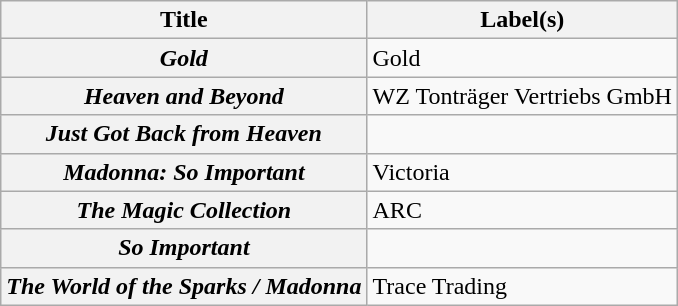<table class="wikitable plainrowheaders">
<tr>
<th scope=col>Title</th>
<th scope=col>Label(s)</th>
</tr>
<tr>
<th scope=row><strong><em>Gold</em></strong></th>
<td>Gold</td>
</tr>
<tr>
<th scope=row><strong><em>Heaven and Beyond</em></strong></th>
<td>WZ Tonträger Vertriebs GmbH</td>
</tr>
<tr>
<th scope=row><strong><em>Just Got Back from Heaven</em></strong></th>
<td></td>
</tr>
<tr>
<th scope=row><strong><em>Madonna: So Important</em></strong></th>
<td>Victoria</td>
</tr>
<tr>
<th scope=row><strong><em>The Magic Collection</em></strong></th>
<td>ARC</td>
</tr>
<tr>
<th scope=row><strong><em>So Important</em></strong></th>
<td></td>
</tr>
<tr>
<th scope=row><strong><em>The World of the Sparks / Madonna</em></strong></th>
<td>Trace Trading</td>
</tr>
</table>
